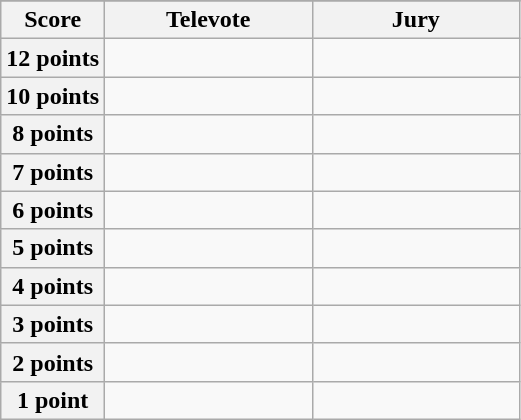<table class="wikitable">
<tr>
</tr>
<tr>
<th scope="col" width="20%">Score</th>
<th scope="col" width="40%">Televote</th>
<th scope="col" width="40%">Jury</th>
</tr>
<tr>
<th scope="row">12 points</th>
<td></td>
<td></td>
</tr>
<tr>
<th scope="row">10 points</th>
<td></td>
<td></td>
</tr>
<tr>
<th scope="row">8 points</th>
<td></td>
<td></td>
</tr>
<tr>
<th scope="row">7 points</th>
<td></td>
<td></td>
</tr>
<tr>
<th scope="row">6 points</th>
<td></td>
<td></td>
</tr>
<tr>
<th scope="row">5 points</th>
<td></td>
<td></td>
</tr>
<tr>
<th scope="row">4 points</th>
<td></td>
<td></td>
</tr>
<tr>
<th scope="row">3 points</th>
<td></td>
<td></td>
</tr>
<tr>
<th scope="row">2 points</th>
<td></td>
<td></td>
</tr>
<tr>
<th scope="row">1 point</th>
<td></td>
<td></td>
</tr>
</table>
